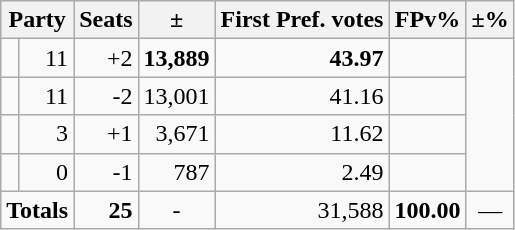<table class=wikitable>
<tr>
<th colspan=2 align=center>Party</th>
<th valign=top>Seats</th>
<th valign=top>±</th>
<th valign=top>First Pref. votes</th>
<th valign=top>FPv%</th>
<th valign=top>±%</th>
</tr>
<tr>
<td></td>
<td align=right>11</td>
<td align=right>+2</td>
<td align=right><strong>13,889</strong></td>
<td align=right><strong>43.97</strong></td>
<td align=right></td>
</tr>
<tr>
<td></td>
<td align=right>11</td>
<td align=right>-2</td>
<td align=right>13,001</td>
<td align=right>41.16</td>
<td align=right></td>
</tr>
<tr>
<td></td>
<td align=right>3</td>
<td align=right>+1</td>
<td align=right>3,671</td>
<td align=right>11.62</td>
<td align=right></td>
</tr>
<tr>
<td></td>
<td align=right>0</td>
<td align=right>-1</td>
<td align=right>787</td>
<td align=right>2.49</td>
<td align=right></td>
</tr>
<tr>
<td colspan=2 align=center><strong>Totals</strong></td>
<td align=right><strong>25</strong></td>
<td align=center>-</td>
<td align=right>31,588</td>
<td align=center><strong>100.00</strong></td>
<td align=center>—</td>
</tr>
</table>
